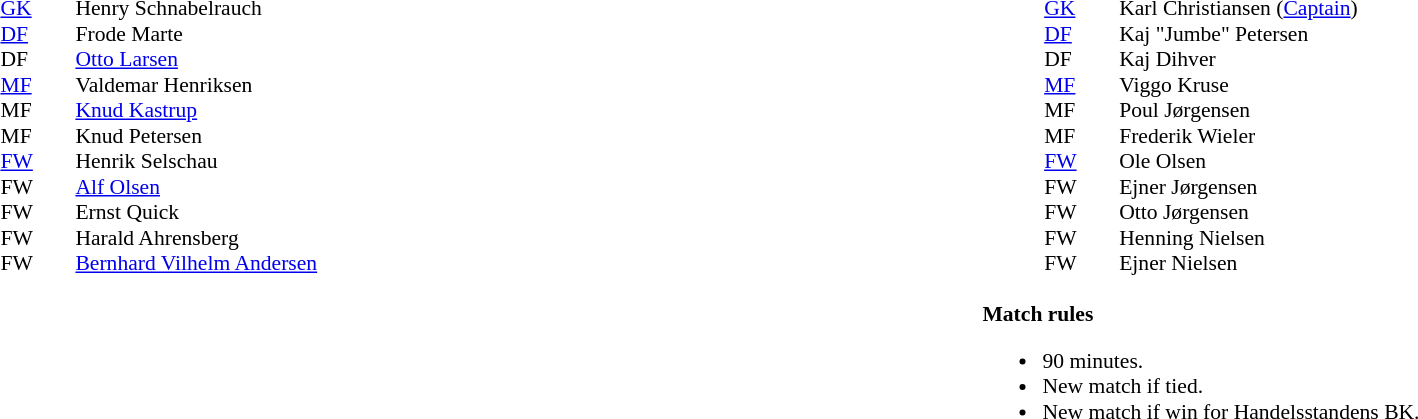<table width="100%">
<tr>
<td valign="top" align="center" width="40%"><br><table style="font-size:90%" cellspacing="0" cellpadding="0">
<tr>
<th width=25></th>
<th width=25></th>
</tr>
<tr>
<td><a href='#'>GK</a></td>
<td></td>
<td>Henry Schnabelrauch</td>
</tr>
<tr>
<td><a href='#'>DF</a></td>
<td></td>
<td>Frode Marte</td>
</tr>
<tr>
<td>DF</td>
<td></td>
<td><a href='#'>Otto Larsen</a></td>
</tr>
<tr>
<td><a href='#'>MF</a></td>
<td></td>
<td>Valdemar Henriksen</td>
</tr>
<tr>
<td>MF</td>
<td></td>
<td><a href='#'>Knud Kastrup</a></td>
</tr>
<tr>
<td>MF</td>
<td></td>
<td>Knud Petersen</td>
</tr>
<tr>
<td><a href='#'>FW</a></td>
<td></td>
<td>Henrik Selschau</td>
</tr>
<tr>
<td>FW</td>
<td></td>
<td><a href='#'>Alf Olsen</a></td>
</tr>
<tr>
<td>FW</td>
<td></td>
<td>Ernst Quick</td>
</tr>
<tr>
<td>FW</td>
<td></td>
<td>Harald Ahrensberg</td>
</tr>
<tr>
<td>FW</td>
<td></td>
<td><a href='#'>Bernhard Vilhelm Andersen</a></td>
</tr>
</table>
</td>
<td valign="top" width="10%"></td>
<td valign="top" width="50%"><br><table style="font-size:90%; margin:auto" cellspacing="0" cellpadding="0">
<tr>
<th width=25></th>
<th width=25></th>
</tr>
<tr>
<td><a href='#'>GK</a></td>
<td></td>
<td>Karl Christiansen (<a href='#'>Captain</a>)</td>
</tr>
<tr>
<td><a href='#'>DF</a></td>
<td></td>
<td>Kaj "Jumbe" Petersen</td>
</tr>
<tr>
<td>DF</td>
<td></td>
<td>Kaj Dihver</td>
</tr>
<tr>
<td><a href='#'>MF</a></td>
<td></td>
<td>Viggo Kruse</td>
</tr>
<tr>
<td>MF</td>
<td></td>
<td>Poul Jørgensen</td>
</tr>
<tr>
<td>MF</td>
<td></td>
<td>Frederik Wieler</td>
</tr>
<tr>
<td><a href='#'>FW</a></td>
<td></td>
<td>Ole Olsen</td>
</tr>
<tr>
<td>FW</td>
<td></td>
<td>Ejner Jørgensen</td>
</tr>
<tr>
<td>FW</td>
<td></td>
<td>Otto Jørgensen</td>
</tr>
<tr>
<td>FW</td>
<td></td>
<td>Henning Nielsen</td>
</tr>
<tr>
<td>FW</td>
<td></td>
<td>Ejner Nielsen</td>
</tr>
</table>
<table style="font-size:90%; margin:auto" cellspacing="0" cellpadding="0">
<tr>
<td><br><strong>Match rules</strong><ul><li>90 minutes.</li><li>New match if tied.</li><li>New match if win for Handelsstandens BK.</li></ul></td>
</tr>
</table>
</td>
</tr>
</table>
